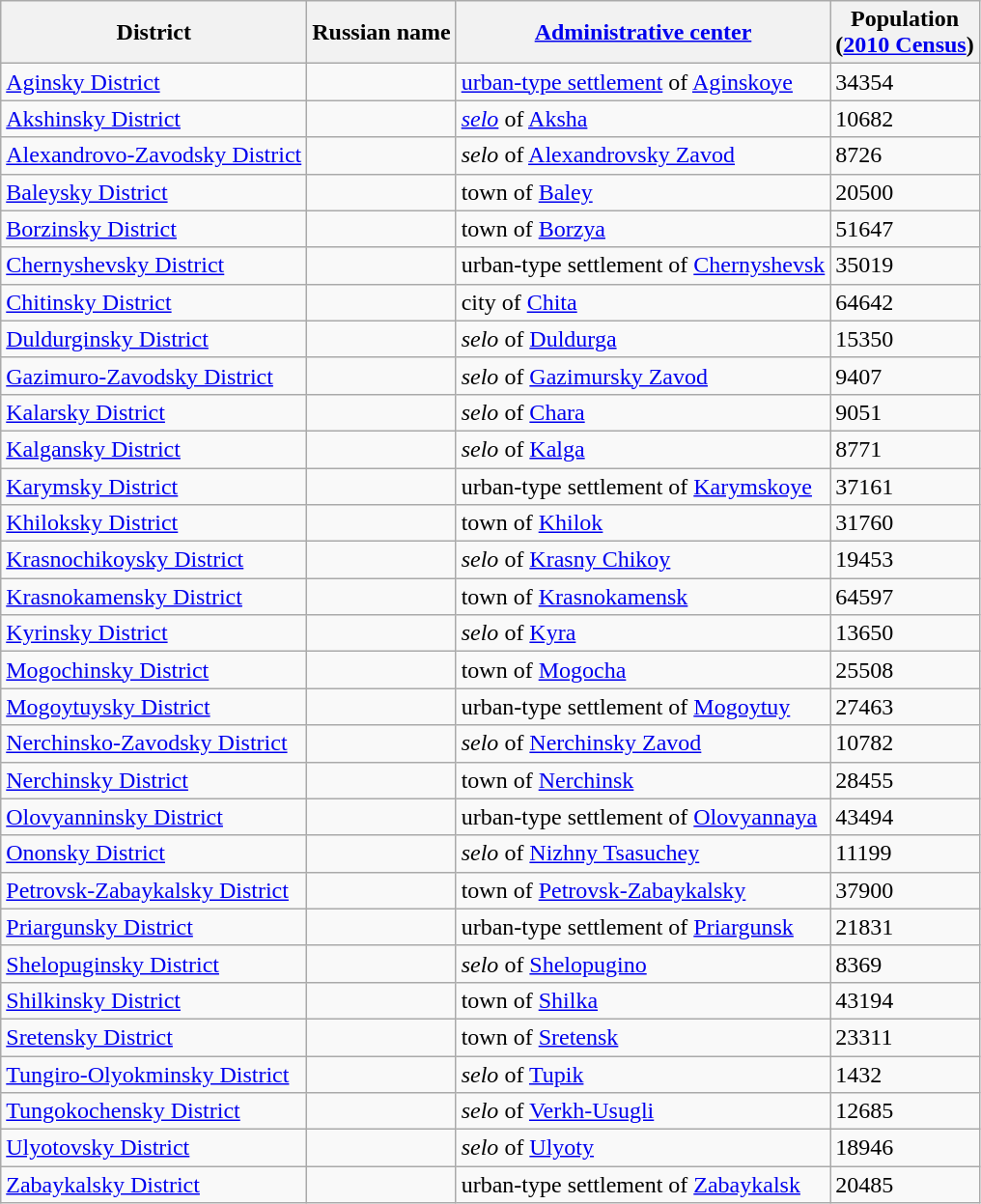<table class="wikitable sortable">
<tr>
<th>District</th>
<th>Russian name</th>
<th><a href='#'>Administrative center</a></th>
<th>Population<br>(<a href='#'>2010 Census</a>)</th>
</tr>
<tr>
<td><a href='#'>Aginsky District</a></td>
<td></td>
<td><a href='#'>urban-type settlement</a> of <a href='#'>Aginskoye</a></td>
<td>34354</td>
</tr>
<tr>
<td><a href='#'>Akshinsky District</a></td>
<td></td>
<td><em><a href='#'>selo</a></em> of <a href='#'>Aksha</a></td>
<td>10682</td>
</tr>
<tr>
<td><a href='#'>Alexandrovo-Zavodsky District</a></td>
<td></td>
<td><em>selo</em> of <a href='#'>Alexandrovsky Zavod</a></td>
<td>8726</td>
</tr>
<tr>
<td><a href='#'>Baleysky District</a></td>
<td></td>
<td>town of <a href='#'>Baley</a></td>
<td>20500</td>
</tr>
<tr>
<td><a href='#'>Borzinsky District</a></td>
<td></td>
<td>town of <a href='#'>Borzya</a></td>
<td>51647</td>
</tr>
<tr>
<td><a href='#'>Chernyshevsky District</a></td>
<td></td>
<td>urban-type settlement of <a href='#'>Chernyshevsk</a></td>
<td>35019</td>
</tr>
<tr>
<td><a href='#'>Chitinsky District</a></td>
<td></td>
<td>city of <a href='#'>Chita</a></td>
<td>64642</td>
</tr>
<tr>
<td><a href='#'>Duldurginsky District</a></td>
<td></td>
<td><em>selo</em> of <a href='#'>Duldurga</a></td>
<td>15350</td>
</tr>
<tr>
<td><a href='#'>Gazimuro-Zavodsky District</a></td>
<td></td>
<td><em>selo</em> of <a href='#'>Gazimursky Zavod</a></td>
<td>9407</td>
</tr>
<tr>
<td><a href='#'>Kalarsky District</a></td>
<td></td>
<td><em>selo</em> of <a href='#'>Chara</a></td>
<td>9051</td>
</tr>
<tr>
<td><a href='#'>Kalgansky District</a></td>
<td></td>
<td><em>selo</em> of <a href='#'>Kalga</a></td>
<td>8771</td>
</tr>
<tr>
<td><a href='#'>Karymsky District</a></td>
<td></td>
<td>urban-type settlement of <a href='#'>Karymskoye</a></td>
<td>37161</td>
</tr>
<tr>
<td><a href='#'>Khiloksky District</a></td>
<td></td>
<td>town of <a href='#'>Khilok</a></td>
<td>31760</td>
</tr>
<tr>
<td><a href='#'>Krasnochikoysky District</a></td>
<td></td>
<td><em>selo</em> of <a href='#'>Krasny Chikoy</a></td>
<td>19453</td>
</tr>
<tr>
<td><a href='#'>Krasnokamensky District</a></td>
<td></td>
<td>town of <a href='#'>Krasnokamensk</a></td>
<td>64597</td>
</tr>
<tr>
<td><a href='#'>Kyrinsky District</a></td>
<td></td>
<td><em>selo</em> of <a href='#'>Kyra</a></td>
<td>13650</td>
</tr>
<tr>
<td><a href='#'>Mogochinsky District</a></td>
<td></td>
<td>town of <a href='#'>Mogocha</a></td>
<td>25508</td>
</tr>
<tr>
<td><a href='#'>Mogoytuysky District</a></td>
<td></td>
<td>urban-type settlement of <a href='#'>Mogoytuy</a></td>
<td>27463</td>
</tr>
<tr>
<td><a href='#'>Nerchinsko-Zavodsky District</a></td>
<td></td>
<td><em>selo</em> of <a href='#'>Nerchinsky Zavod</a></td>
<td>10782</td>
</tr>
<tr>
<td><a href='#'>Nerchinsky District</a></td>
<td></td>
<td>town of <a href='#'>Nerchinsk</a></td>
<td>28455</td>
</tr>
<tr>
<td><a href='#'>Olovyanninsky District</a></td>
<td></td>
<td>urban-type settlement of <a href='#'>Olovyannaya</a></td>
<td>43494</td>
</tr>
<tr>
<td><a href='#'>Ononsky District</a></td>
<td></td>
<td><em>selo</em> of <a href='#'>Nizhny Tsasuchey</a></td>
<td>11199</td>
</tr>
<tr>
<td><a href='#'>Petrovsk-Zabaykalsky District</a></td>
<td></td>
<td>town of <a href='#'>Petrovsk-Zabaykalsky</a></td>
<td>37900</td>
</tr>
<tr>
<td><a href='#'>Priargunsky District</a></td>
<td></td>
<td>urban-type settlement of <a href='#'>Priargunsk</a></td>
<td>21831</td>
</tr>
<tr>
<td><a href='#'>Shelopuginsky District</a></td>
<td></td>
<td><em>selo</em> of <a href='#'>Shelopugino</a></td>
<td>8369</td>
</tr>
<tr>
<td><a href='#'>Shilkinsky District</a></td>
<td></td>
<td>town of <a href='#'>Shilka</a></td>
<td>43194</td>
</tr>
<tr>
<td><a href='#'>Sretensky District</a></td>
<td></td>
<td>town of <a href='#'>Sretensk</a></td>
<td>23311</td>
</tr>
<tr>
<td><a href='#'>Tungiro-Olyokminsky District</a></td>
<td></td>
<td><em>selo</em> of <a href='#'>Tupik</a></td>
<td>1432</td>
</tr>
<tr>
<td><a href='#'>Tungokochensky District</a></td>
<td></td>
<td><em>selo</em> of <a href='#'>Verkh-Usugli</a></td>
<td>12685</td>
</tr>
<tr>
<td><a href='#'>Ulyotovsky District</a></td>
<td></td>
<td><em>selo</em> of <a href='#'>Ulyoty</a></td>
<td>18946</td>
</tr>
<tr>
<td><a href='#'>Zabaykalsky District</a></td>
<td></td>
<td>urban-type settlement of <a href='#'>Zabaykalsk</a></td>
<td>20485</td>
</tr>
</table>
